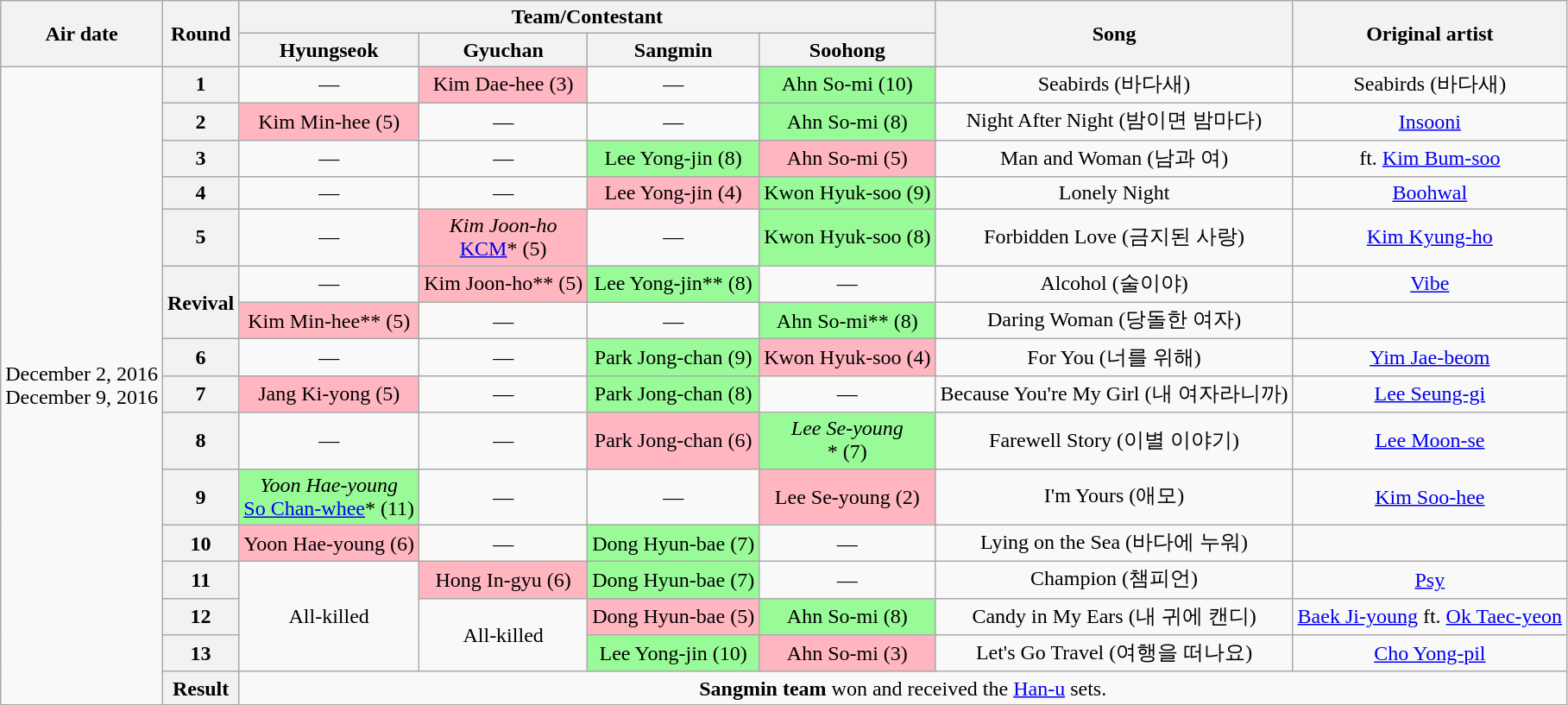<table class="wikitable" style="text-align:center;">
<tr>
<th rowspan=2>Air date</th>
<th rowspan=2>Round</th>
<th colspan=4>Team/Contestant</th>
<th rowspan=2>Song</th>
<th rowspan=2>Original artist</th>
</tr>
<tr>
<th>Hyungseok</th>
<th>Gyuchan</th>
<th>Sangmin</th>
<th>Soohong</th>
</tr>
<tr>
<td rowspan=16>December 2, 2016<br>December 9, 2016</td>
<th>1</th>
<td>—</td>
<td bgcolor=lightpink>Kim Dae-hee (3)</td>
<td>—</td>
<td bgcolor=palegreen>Ahn So-mi (10)</td>
<td>Seabirds (바다새)</td>
<td>Seabirds (바다새)</td>
</tr>
<tr>
<th>2</th>
<td bgcolor=lightpink>Kim Min-hee (5)</td>
<td>—</td>
<td>—</td>
<td bgcolor=palegreen>Ahn So-mi (8)</td>
<td>Night After Night (밤이면 밤마다)</td>
<td><a href='#'>Insooni</a></td>
</tr>
<tr>
<th>3</th>
<td>—</td>
<td>—</td>
<td bgcolor=palegreen>Lee Yong-jin (8)</td>
<td bgcolor=lightpink>Ahn So-mi (5)</td>
<td>Man and Woman (남과 여)</td>
<td> ft. <a href='#'>Kim Bum-soo</a></td>
</tr>
<tr>
<th>4</th>
<td>—</td>
<td>—</td>
<td bgcolor=lightpink>Lee Yong-jin (4)</td>
<td bgcolor=palegreen>Kwon Hyuk-soo (9)</td>
<td>Lonely Night</td>
<td><a href='#'>Boohwal</a></td>
</tr>
<tr>
<th>5</th>
<td>—</td>
<td bgcolor=lightpink><em>Kim Joon-ho</em><br><a href='#'>KCM</a>* (5)</td>
<td>—</td>
<td bgcolor=palegreen>Kwon Hyuk-soo (8)</td>
<td>Forbidden Love (금지된 사랑)</td>
<td><a href='#'>Kim Kyung-ho</a></td>
</tr>
<tr>
<th rowspan=2>Revival</th>
<td>—</td>
<td bgcolor=lightpink>Kim Joon-ho** (5)</td>
<td bgcolor=palegreen>Lee Yong-jin** (8)</td>
<td>—</td>
<td>Alcohol (술이야)</td>
<td><a href='#'>Vibe</a></td>
</tr>
<tr>
<td bgcolor=lightpink>Kim Min-hee** (5)</td>
<td>—</td>
<td>—</td>
<td bgcolor=palegreen>Ahn So-mi** (8)</td>
<td>Daring Woman (당돌한 여자)</td>
<td></td>
</tr>
<tr>
<th>6</th>
<td>—</td>
<td>—</td>
<td bgcolor=palegreen>Park Jong-chan (9)</td>
<td bgcolor=lightpink>Kwon Hyuk-soo (4)</td>
<td>For You (너를 위해)</td>
<td><a href='#'>Yim Jae-beom</a></td>
</tr>
<tr>
<th>7</th>
<td bgcolor=lightpink>Jang Ki-yong (5)</td>
<td>—</td>
<td bgcolor=palegreen>Park Jong-chan (8)</td>
<td>—</td>
<td>Because You're My Girl (내 여자라니까)</td>
<td><a href='#'>Lee Seung-gi</a></td>
</tr>
<tr>
<th>8</th>
<td>—</td>
<td>—</td>
<td bgcolor=lightpink>Park Jong-chan (6)</td>
<td bgcolor=palegreen><em>Lee Se-young</em><br>* (7)</td>
<td>Farewell Story (이별 이야기)</td>
<td><a href='#'>Lee Moon-se</a></td>
</tr>
<tr>
<th>9</th>
<td bgcolor=palegreen><em>Yoon Hae-young</em><br><a href='#'>So Chan-whee</a>* (11)</td>
<td>—</td>
<td>—</td>
<td bgcolor=lightpink>Lee Se-young (2)</td>
<td>I'm Yours (애모)</td>
<td><a href='#'>Kim Soo-hee</a></td>
</tr>
<tr>
<th>10</th>
<td bgcolor=lightpink>Yoon Hae-young (6)</td>
<td>—</td>
<td bgcolor=palegreen>Dong Hyun-bae (7)</td>
<td>—</td>
<td>Lying on the Sea (바다에 누워)</td>
<td></td>
</tr>
<tr>
<th>11</th>
<td rowspan=3>All-killed</td>
<td bgcolor=lightpink>Hong In-gyu (6)</td>
<td bgcolor=palegreen>Dong Hyun-bae (7)</td>
<td>—</td>
<td>Champion (챔피언)</td>
<td><a href='#'>Psy</a></td>
</tr>
<tr>
<th>12</th>
<td rowspan=2>All-killed</td>
<td bgcolor=lightpink>Dong Hyun-bae (5)</td>
<td bgcolor=palegreen>Ahn So-mi (8)</td>
<td>Candy in My Ears (내 귀에 캔디)</td>
<td><a href='#'>Baek Ji-young</a> ft. <a href='#'>Ok Taec-yeon</a></td>
</tr>
<tr>
<th>13</th>
<td bgcolor=palegreen>Lee Yong-jin (10)</td>
<td bgcolor=lightpink>Ahn So-mi (3)</td>
<td>Let's Go Travel (여행을 떠나요)</td>
<td><a href='#'>Cho Yong-pil</a></td>
</tr>
<tr>
<th>Result</th>
<td colspan=6><strong>Sangmin team</strong> won and received the <a href='#'>Han-u</a> sets.</td>
</tr>
</table>
